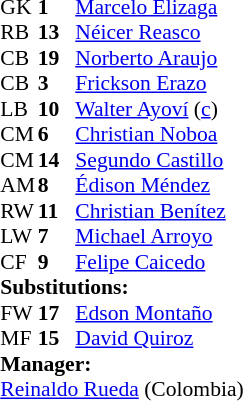<table style="font-size: 90%" cellspacing="0" cellpadding="0" align="center">
<tr>
<th width=25></th>
<th width=25></th>
</tr>
<tr>
<td>GK</td>
<td><strong>1</strong></td>
<td><a href='#'>Marcelo Elizaga</a></td>
</tr>
<tr>
<td>RB</td>
<td><strong>13</strong></td>
<td><a href='#'>Néicer Reasco</a></td>
</tr>
<tr>
<td>CB</td>
<td><strong>19</strong></td>
<td><a href='#'>Norberto Araujo</a></td>
</tr>
<tr>
<td>CB</td>
<td><strong>3</strong></td>
<td><a href='#'>Frickson Erazo</a></td>
</tr>
<tr>
<td>LB</td>
<td><strong>10</strong></td>
<td><a href='#'>Walter Ayoví</a> (<a href='#'>c</a>)</td>
</tr>
<tr>
<td>CM</td>
<td><strong>6</strong></td>
<td><a href='#'>Christian Noboa</a></td>
</tr>
<tr>
<td>CM</td>
<td><strong>14</strong></td>
<td><a href='#'>Segundo Castillo</a></td>
<td></td>
<td></td>
</tr>
<tr>
<td>AM</td>
<td><strong>8</strong></td>
<td><a href='#'>Édison Méndez</a></td>
</tr>
<tr>
<td>RW</td>
<td><strong>11</strong></td>
<td><a href='#'>Christian Benítez</a></td>
</tr>
<tr>
<td>LW</td>
<td><strong>7</strong></td>
<td><a href='#'>Michael Arroyo</a></td>
<td></td>
<td></td>
</tr>
<tr>
<td>CF</td>
<td><strong>9</strong></td>
<td><a href='#'>Felipe Caicedo</a></td>
</tr>
<tr>
<td colspan=3><strong>Substitutions:</strong></td>
</tr>
<tr>
<td>FW</td>
<td><strong>17</strong></td>
<td><a href='#'>Edson Montaño</a></td>
<td></td>
<td></td>
</tr>
<tr>
<td>MF</td>
<td><strong>15</strong></td>
<td><a href='#'>David Quiroz</a></td>
<td></td>
<td></td>
</tr>
<tr>
<td colspan=3><strong>Manager:</strong></td>
</tr>
<tr>
<td colspan=3><a href='#'>Reinaldo Rueda</a> (Colombia)</td>
</tr>
</table>
